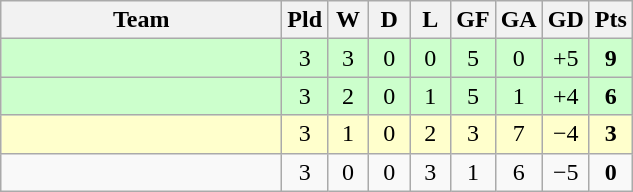<table class="wikitable" style="text-align:center;">
<tr>
<th width=180>Team</th>
<th width=20>Pld</th>
<th width=20>W</th>
<th width=20>D</th>
<th width=20>L</th>
<th width=20>GF</th>
<th width=20>GA</th>
<th width=20>GD</th>
<th width=20>Pts</th>
</tr>
<tr align=center style="background:#ccffcc;">
<td style="text-align:left;"></td>
<td>3</td>
<td>3</td>
<td>0</td>
<td>0</td>
<td>5</td>
<td>0</td>
<td>+5</td>
<td><strong>9</strong></td>
</tr>
<tr align=center style="background:#ccffcc;">
<td style="text-align:left;"></td>
<td>3</td>
<td>2</td>
<td>0</td>
<td>1</td>
<td>5</td>
<td>1</td>
<td>+4</td>
<td><strong>6</strong></td>
</tr>
<tr align=center style="background:#ffffcc;">
<td style="text-align:left;"></td>
<td>3</td>
<td>1</td>
<td>0</td>
<td>2</td>
<td>3</td>
<td>7</td>
<td>−4</td>
<td><strong>3</strong></td>
</tr>
<tr align=center>
<td style="text-align:left;"></td>
<td>3</td>
<td>0</td>
<td>0</td>
<td>3</td>
<td>1</td>
<td>6</td>
<td>−5</td>
<td><strong>0</strong></td>
</tr>
</table>
